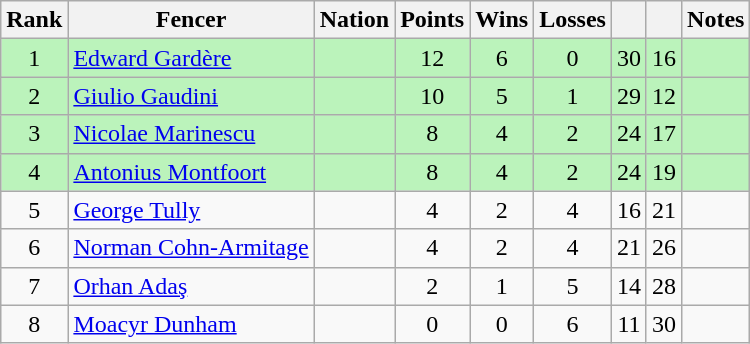<table class="wikitable sortable" style="text-align: center;">
<tr>
<th>Rank</th>
<th>Fencer</th>
<th>Nation</th>
<th>Points</th>
<th>Wins</th>
<th>Losses</th>
<th></th>
<th></th>
<th>Notes</th>
</tr>
<tr style="background:#bbf3bb;">
<td>1</td>
<td align=left><a href='#'>Edward Gardère</a></td>
<td align=left></td>
<td>12</td>
<td>6</td>
<td>0</td>
<td>30</td>
<td>16</td>
<td></td>
</tr>
<tr style="background:#bbf3bb;">
<td>2</td>
<td align=left><a href='#'>Giulio Gaudini</a></td>
<td align=left></td>
<td>10</td>
<td>5</td>
<td>1</td>
<td>29</td>
<td>12</td>
<td></td>
</tr>
<tr style="background:#bbf3bb;">
<td>3</td>
<td align=left><a href='#'>Nicolae Marinescu</a></td>
<td align=left></td>
<td>8</td>
<td>4</td>
<td>2</td>
<td>24</td>
<td>17</td>
<td></td>
</tr>
<tr style="background:#bbf3bb;">
<td>4</td>
<td align=left><a href='#'>Antonius Montfoort</a></td>
<td align=left></td>
<td>8</td>
<td>4</td>
<td>2</td>
<td>24</td>
<td>19</td>
<td></td>
</tr>
<tr>
<td>5</td>
<td align=left><a href='#'>George Tully</a></td>
<td align=left></td>
<td>4</td>
<td>2</td>
<td>4</td>
<td>16</td>
<td>21</td>
<td></td>
</tr>
<tr>
<td>6</td>
<td align=left><a href='#'>Norman Cohn-Armitage</a></td>
<td align=left></td>
<td>4</td>
<td>2</td>
<td>4</td>
<td>21</td>
<td>26</td>
<td></td>
</tr>
<tr>
<td>7</td>
<td align=left><a href='#'>Orhan Adaş</a></td>
<td align=left></td>
<td>2</td>
<td>1</td>
<td>5</td>
<td>14</td>
<td>28</td>
<td></td>
</tr>
<tr>
<td>8</td>
<td align=left><a href='#'>Moacyr Dunham</a></td>
<td align=left></td>
<td>0</td>
<td>0</td>
<td>6</td>
<td>11</td>
<td>30</td>
<td></td>
</tr>
</table>
